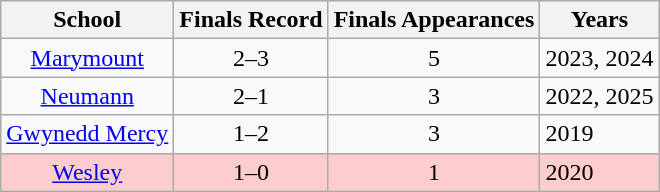<table class="wikitable sortable" style="text-align:center;">
<tr>
<th>School</th>
<th>Finals Record</th>
<th>Finals Appearances</th>
<th class=unsortable>Years</th>
</tr>
<tr>
<td><a href='#'>Marymount</a></td>
<td>2–3</td>
<td>5</td>
<td align=left>2023, 2024</td>
</tr>
<tr>
<td><a href='#'>Neumann</a></td>
<td>2–1</td>
<td>3</td>
<td align=left>2022, 2025</td>
</tr>
<tr>
<td><a href='#'>Gwynedd Mercy</a></td>
<td>1–2</td>
<td>3</td>
<td align=left>2019</td>
</tr>
<tr bgcolor=#fdcccc>
<td><a href='#'>Wesley</a></td>
<td>1–0</td>
<td>1</td>
<td align=left>2020</td>
</tr>
</table>
